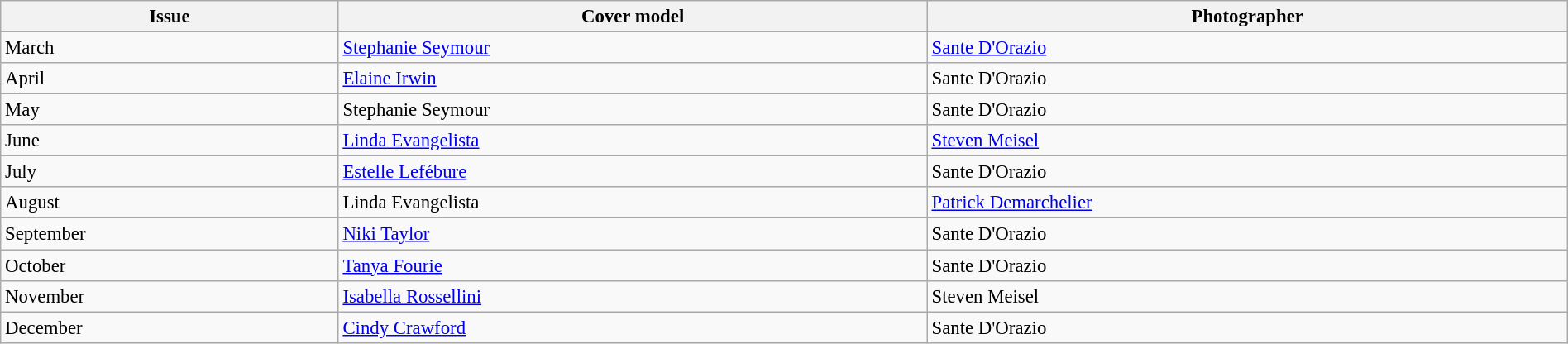<table class="sortable wikitable"  style="font-size:95%; width:100%;">
<tr>
<th style="text-align:center;">Issue</th>
<th style="text-align:center;">Cover model</th>
<th style="text-align:center;">Photographer</th>
</tr>
<tr>
<td>March</td>
<td><a href='#'>Stephanie Seymour</a></td>
<td><a href='#'>Sante D'Orazio</a></td>
</tr>
<tr>
<td>April</td>
<td><a href='#'>Elaine Irwin</a></td>
<td>Sante D'Orazio</td>
</tr>
<tr>
<td>May</td>
<td>Stephanie Seymour</td>
<td>Sante D'Orazio</td>
</tr>
<tr>
<td>June</td>
<td><a href='#'>Linda Evangelista</a></td>
<td><a href='#'>Steven Meisel</a></td>
</tr>
<tr>
<td>July</td>
<td><a href='#'>Estelle Lefébure</a></td>
<td>Sante D'Orazio</td>
</tr>
<tr>
<td>August</td>
<td>Linda Evangelista</td>
<td><a href='#'>Patrick Demarchelier</a></td>
</tr>
<tr>
<td>September</td>
<td><a href='#'>Niki Taylor</a></td>
<td>Sante D'Orazio</td>
</tr>
<tr>
<td>October</td>
<td><a href='#'>Tanya Fourie</a></td>
<td>Sante D'Orazio</td>
</tr>
<tr>
<td>November</td>
<td><a href='#'>Isabella Rossellini</a></td>
<td>Steven Meisel</td>
</tr>
<tr>
<td>December</td>
<td><a href='#'>Cindy Crawford</a></td>
<td>Sante D'Orazio</td>
</tr>
</table>
